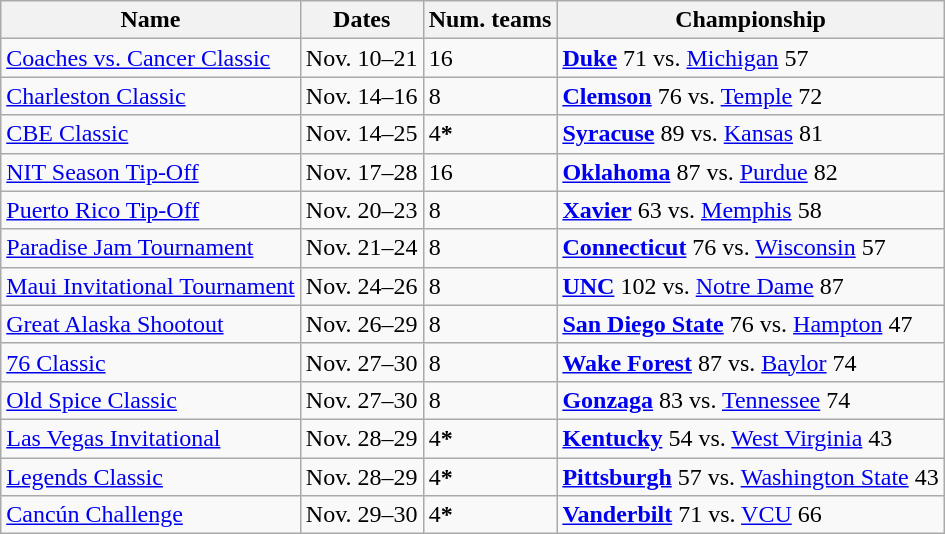<table class="wikitable">
<tr>
<th>Name</th>
<th>Dates</th>
<th>Num. teams</th>
<th>Championship</th>
</tr>
<tr>
<td><a href='#'>Coaches vs. Cancer Classic</a></td>
<td>Nov. 10–21</td>
<td>16</td>
<td><strong><a href='#'>Duke</a></strong> 71 vs. <a href='#'>Michigan</a> 57</td>
</tr>
<tr>
<td><a href='#'>Charleston Classic</a></td>
<td>Nov. 14–16</td>
<td>8</td>
<td><strong><a href='#'>Clemson</a></strong> 76 vs. <a href='#'>Temple</a> 72</td>
</tr>
<tr>
<td><a href='#'>CBE Classic</a></td>
<td>Nov. 14–25</td>
<td>4<strong>*</strong></td>
<td><strong><a href='#'>Syracuse</a></strong> 89 vs. <a href='#'>Kansas</a> 81</td>
</tr>
<tr>
<td><a href='#'>NIT Season Tip-Off</a></td>
<td>Nov. 17–28</td>
<td>16</td>
<td><strong><a href='#'>Oklahoma</a></strong> 87 vs. <a href='#'>Purdue</a> 82</td>
</tr>
<tr>
<td><a href='#'>Puerto Rico Tip-Off</a></td>
<td>Nov. 20–23</td>
<td>8</td>
<td><strong><a href='#'>Xavier</a></strong> 63 vs. <a href='#'>Memphis</a> 58</td>
</tr>
<tr>
<td><a href='#'>Paradise Jam Tournament</a></td>
<td>Nov. 21–24</td>
<td>8</td>
<td><strong><a href='#'>Connecticut</a></strong> 76 vs. <a href='#'>Wisconsin</a> 57</td>
</tr>
<tr>
<td><a href='#'>Maui Invitational Tournament</a></td>
<td>Nov. 24–26</td>
<td>8</td>
<td><strong><a href='#'>UNC</a></strong> 102 vs. <a href='#'>Notre Dame</a> 87</td>
</tr>
<tr>
<td><a href='#'>Great Alaska Shootout</a></td>
<td>Nov. 26–29</td>
<td>8</td>
<td><strong><a href='#'>San Diego State</a></strong> 76 vs. <a href='#'>Hampton</a> 47</td>
</tr>
<tr>
<td><a href='#'>76 Classic</a></td>
<td>Nov. 27–30</td>
<td>8</td>
<td><strong><a href='#'>Wake Forest</a></strong> 87 vs. <a href='#'>Baylor</a> 74</td>
</tr>
<tr>
<td><a href='#'>Old Spice Classic</a></td>
<td>Nov. 27–30</td>
<td>8</td>
<td><strong><a href='#'>Gonzaga</a></strong> 83 vs. <a href='#'>Tennessee</a> 74</td>
</tr>
<tr>
<td><a href='#'>Las Vegas Invitational</a></td>
<td>Nov. 28–29</td>
<td>4<strong>*</strong></td>
<td><strong><a href='#'>Kentucky</a></strong> 54 vs. <a href='#'>West Virginia</a> 43</td>
</tr>
<tr>
<td><a href='#'>Legends Classic</a></td>
<td>Nov. 28–29</td>
<td>4<strong>*</strong></td>
<td><strong><a href='#'>Pittsburgh</a></strong> 57 vs. <a href='#'>Washington State</a> 43</td>
</tr>
<tr>
<td><a href='#'>Cancún Challenge</a></td>
<td>Nov. 29–30</td>
<td>4<strong>*</strong></td>
<td><strong><a href='#'>Vanderbilt</a></strong> 71 vs. <a href='#'>VCU</a> 66</td>
</tr>
</table>
